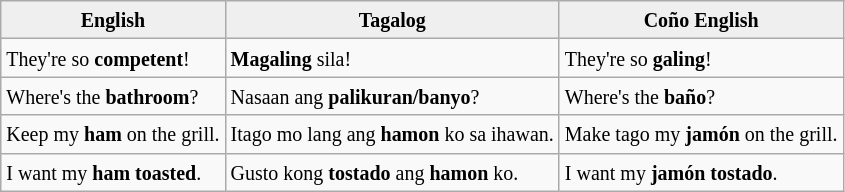<table class="wikitable">
<tr>
<th style="background:#efefef;"><small>English</small></th>
<th style="background:#efefef;"><small>Tagalog</small></th>
<th style="background:#efefef;"><small>Coño English</small></th>
</tr>
<tr>
<td><small>They're so <strong>competent</strong>!</small></td>
<td><small><strong>Magaling</strong> sila!</small></td>
<td><small>They're so <strong>galing</strong>!</small></td>
</tr>
<tr>
<td><small>Where's the <strong>bathroom</strong>?</small></td>
<td><small>Nasaan ang <strong>palikuran/banyo</strong>?</small></td>
<td><small>Where's the <strong>baño</strong>?</small></td>
</tr>
<tr>
<td><small>Keep my <strong>ham</strong> on the grill.</small></td>
<td><small>Itago mo lang ang <strong>hamon</strong> ko sa ihawan.</small></td>
<td><small>Make tago my <strong>jamón</strong> on the grill.</small></td>
</tr>
<tr>
<td><small>I want my <strong>ham toasted</strong>.</small></td>
<td><small>Gusto kong <strong>tostado</strong> ang <strong>hamon</strong> ko.</small></td>
<td><small>I want my <strong>jamón tostado</strong>.</small></td>
</tr>
</table>
